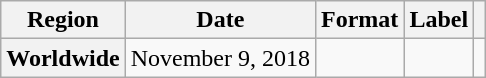<table class="wikitable">
<tr>
<th scope="col">Region</th>
<th scope="col">Date</th>
<th scope="col">Format</th>
<th scope="col">Label</th>
<th scope="col"></th>
</tr>
<tr>
<th scope="row">Worldwide</th>
<td>November 9, 2018</td>
<td></td>
<td></td>
<td></td>
</tr>
</table>
